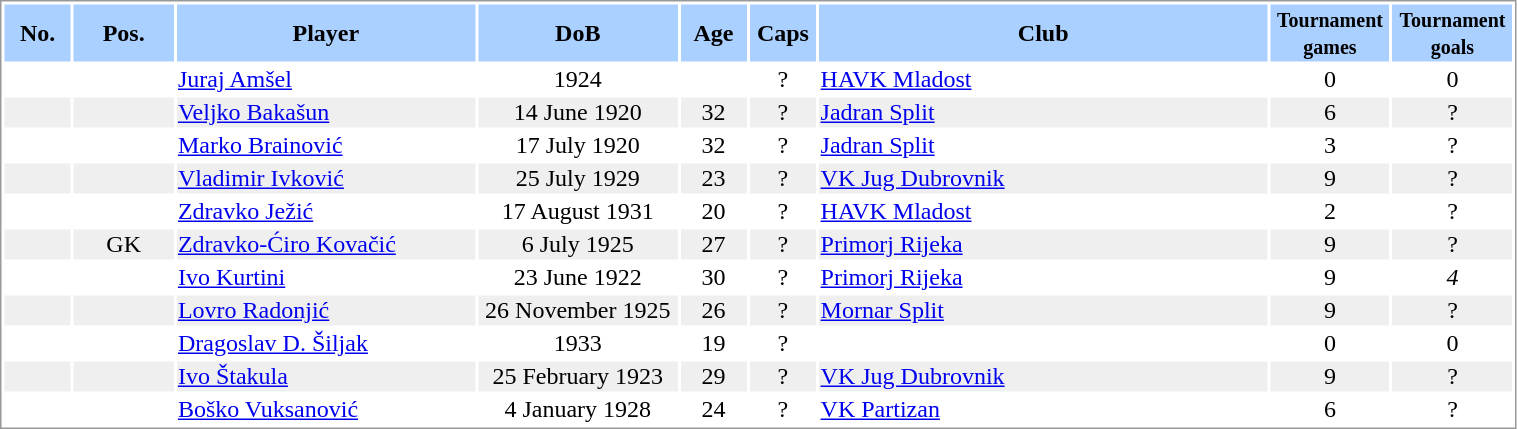<table border="0" width="80%" style="border: 1px solid #999; background-color:#FFFFFF; text-align:center">
<tr align="center" bgcolor="#AAD0FF">
<th width=4%>No.</th>
<th width=6%>Pos.</th>
<th width=18%>Player</th>
<th width=12%>DoB</th>
<th width=4%>Age</th>
<th width=4%>Caps</th>
<th width=27%>Club</th>
<th width=6%><small>Tournament<br>games</small></th>
<th width=6%><small>Tournament<br>goals</small></th>
</tr>
<tr>
<td></td>
<td></td>
<td align="left"><a href='#'>Juraj Amšel</a></td>
<td>1924</td>
<td></td>
<td>?</td>
<td align="left"> <a href='#'>HAVK Mladost</a></td>
<td>0</td>
<td>0</td>
</tr>
<tr bgcolor="#EFEFEF">
<td></td>
<td></td>
<td align="left"><a href='#'>Veljko Bakašun</a></td>
<td>14 June 1920</td>
<td>32</td>
<td>?</td>
<td align="left"> <a href='#'>Jadran Split</a></td>
<td>6</td>
<td>?</td>
</tr>
<tr>
<td></td>
<td></td>
<td align="left"><a href='#'>Marko Brainović</a></td>
<td>17 July 1920</td>
<td>32</td>
<td>?</td>
<td align="left"> <a href='#'>Jadran Split</a></td>
<td>3</td>
<td>?</td>
</tr>
<tr bgcolor="#EFEFEF">
<td></td>
<td></td>
<td align="left"><a href='#'>Vladimir Ivković</a></td>
<td>25 July 1929</td>
<td>23</td>
<td>?</td>
<td align="left"> <a href='#'>VK Jug Dubrovnik</a></td>
<td>9</td>
<td>?</td>
</tr>
<tr>
<td></td>
<td></td>
<td align="left"><a href='#'>Zdravko Ježić</a></td>
<td>17 August 1931</td>
<td>20</td>
<td>?</td>
<td align="left"> <a href='#'>HAVK Mladost</a></td>
<td>2</td>
<td>?</td>
</tr>
<tr bgcolor="#EFEFEF">
<td></td>
<td>GK</td>
<td align="left"><a href='#'>Zdravko-Ćiro Kovačić</a></td>
<td>6 July 1925</td>
<td>27</td>
<td>?</td>
<td align="left"> <a href='#'>Primorj Rijeka</a></td>
<td>9</td>
<td>?</td>
</tr>
<tr>
<td></td>
<td></td>
<td align="left"><a href='#'>Ivo Kurtini</a></td>
<td>23 June 1922</td>
<td>30</td>
<td>?</td>
<td align="left"> <a href='#'>Primorj Rijeka</a></td>
<td>9</td>
<td><em>4</em></td>
</tr>
<tr bgcolor="#EFEFEF">
<td></td>
<td></td>
<td align="left"><a href='#'>Lovro Radonjić</a></td>
<td>26 November 1925</td>
<td>26</td>
<td>?</td>
<td align="left"> <a href='#'>Mornar Split</a></td>
<td>9</td>
<td>?</td>
</tr>
<tr>
<td></td>
<td></td>
<td align="left"><a href='#'>Dragoslav D. Šiljak</a></td>
<td>1933</td>
<td>19</td>
<td>?</td>
<td align="left"></td>
<td>0</td>
<td>0</td>
</tr>
<tr bgcolor="#EFEFEF">
<td></td>
<td></td>
<td align="left"><a href='#'>Ivo Štakula</a></td>
<td>25 February 1923</td>
<td>29</td>
<td>?</td>
<td align="left"> <a href='#'>VK Jug Dubrovnik</a></td>
<td>9</td>
<td>?</td>
</tr>
<tr>
<td></td>
<td></td>
<td align="left"><a href='#'>Boško Vuksanović</a></td>
<td>4 January 1928</td>
<td>24</td>
<td>?</td>
<td align="left"> <a href='#'>VK Partizan</a></td>
<td>6</td>
<td>?</td>
</tr>
</table>
